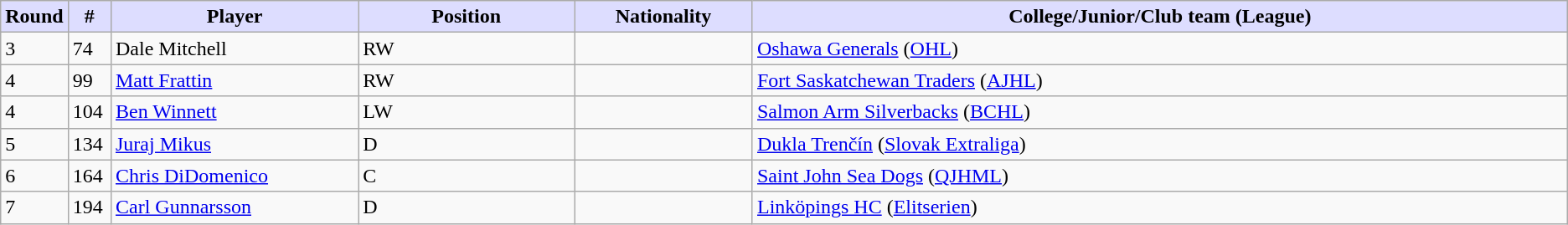<table class="wikitable">
<tr>
<th style="background:#ddf; width:2.75%;">Round</th>
<th style="background:#ddf; width:2.75%;">#</th>
<th style="background:#ddf; width:16.0%;">Player</th>
<th style="background:#ddf; width:14.0%;">Position</th>
<th style="background:#ddf; width:11.5%;">Nationality</th>
<th style="background:#ddf; width:100.0%;">College/Junior/Club team (League)</th>
</tr>
<tr>
<td>3</td>
<td>74</td>
<td>Dale Mitchell</td>
<td>RW</td>
<td></td>
<td><a href='#'>Oshawa Generals</a> (<a href='#'>OHL</a>)</td>
</tr>
<tr>
<td>4</td>
<td>99</td>
<td><a href='#'>Matt Frattin</a></td>
<td>RW</td>
<td></td>
<td><a href='#'>Fort Saskatchewan Traders</a> (<a href='#'>AJHL</a>)</td>
</tr>
<tr>
<td>4</td>
<td>104</td>
<td><a href='#'>Ben Winnett</a></td>
<td>LW</td>
<td></td>
<td><a href='#'>Salmon Arm Silverbacks</a> (<a href='#'>BCHL</a>)</td>
</tr>
<tr>
<td>5</td>
<td>134</td>
<td><a href='#'>Juraj Mikus</a></td>
<td>D</td>
<td></td>
<td><a href='#'>Dukla Trenčín</a> (<a href='#'>Slovak Extraliga</a>)</td>
</tr>
<tr>
<td>6</td>
<td>164</td>
<td><a href='#'>Chris DiDomenico</a></td>
<td>C</td>
<td></td>
<td><a href='#'>Saint John Sea Dogs</a> (<a href='#'>QJHML</a>)</td>
</tr>
<tr>
<td>7</td>
<td>194</td>
<td><a href='#'>Carl Gunnarsson</a></td>
<td>D</td>
<td></td>
<td><a href='#'>Linköpings HC</a> (<a href='#'>Elitserien</a>)</td>
</tr>
</table>
